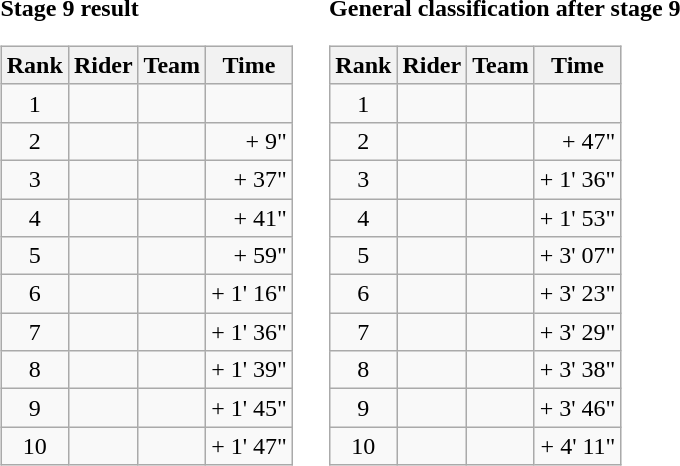<table>
<tr>
<td><strong>Stage 9 result</strong><br><table class="wikitable">
<tr>
<th scope="col">Rank</th>
<th scope="col">Rider</th>
<th scope="col">Team</th>
<th scope="col">Time</th>
</tr>
<tr>
<td style="text-align:center;">1</td>
<td></td>
<td></td>
<td style="text-align:right;"></td>
</tr>
<tr>
<td style="text-align:center;">2</td>
<td></td>
<td></td>
<td style="text-align:right;">+ 9"</td>
</tr>
<tr>
<td style="text-align:center;">3</td>
<td></td>
<td></td>
<td style="text-align:right;">+ 37"</td>
</tr>
<tr>
<td style="text-align:center;">4</td>
<td></td>
<td></td>
<td style="text-align:right;">+ 41"</td>
</tr>
<tr>
<td style="text-align:center;">5</td>
<td></td>
<td></td>
<td style="text-align:right;">+ 59"</td>
</tr>
<tr>
<td style="text-align:center;">6</td>
<td></td>
<td></td>
<td style="text-align:right;">+ 1' 16"</td>
</tr>
<tr>
<td style="text-align:center;">7</td>
<td></td>
<td></td>
<td style="text-align:right;">+ 1' 36"</td>
</tr>
<tr>
<td style="text-align:center;">8</td>
<td></td>
<td></td>
<td style="text-align:right;">+ 1' 39"</td>
</tr>
<tr>
<td style="text-align:center;">9</td>
<td></td>
<td></td>
<td style="text-align:right;">+ 1' 45"</td>
</tr>
<tr>
<td style="text-align:center;">10</td>
<td></td>
<td></td>
<td style="text-align:right;">+ 1' 47"</td>
</tr>
</table>
</td>
<td></td>
<td><strong>General classification after stage 9</strong><br><table class="wikitable">
<tr>
<th scope="col">Rank</th>
<th scope="col">Rider</th>
<th scope="col">Team</th>
<th scope="col">Time</th>
</tr>
<tr>
<td style="text-align:center;">1</td>
<td></td>
<td></td>
<td style="text-align:right;"></td>
</tr>
<tr>
<td style="text-align:center;">2</td>
<td></td>
<td></td>
<td style="text-align:right;">+ 47"</td>
</tr>
<tr>
<td style="text-align:center;">3</td>
<td></td>
<td></td>
<td style="text-align:right;">+ 1' 36"</td>
</tr>
<tr>
<td style="text-align:center;">4</td>
<td></td>
<td></td>
<td style="text-align:right;">+ 1' 53"</td>
</tr>
<tr>
<td style="text-align:center;">5</td>
<td></td>
<td></td>
<td style="text-align:right;">+ 3' 07"</td>
</tr>
<tr>
<td style="text-align:center;">6</td>
<td></td>
<td></td>
<td style="text-align:right;">+ 3' 23"</td>
</tr>
<tr>
<td style="text-align:center;">7</td>
<td></td>
<td></td>
<td style="text-align:right;">+ 3' 29"</td>
</tr>
<tr>
<td style="text-align:center;">8</td>
<td></td>
<td></td>
<td style="text-align:right;">+ 3' 38"</td>
</tr>
<tr>
<td style="text-align:center;">9</td>
<td></td>
<td></td>
<td style="text-align:right;">+ 3' 46"</td>
</tr>
<tr>
<td style="text-align:center;">10</td>
<td></td>
<td></td>
<td style="text-align:right;">+ 4' 11"</td>
</tr>
</table>
</td>
</tr>
</table>
